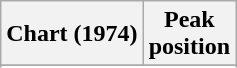<table class="wikitable sortable plainrowheaders" style="text-align:center">
<tr>
<th scope="col">Chart (1974)</th>
<th scope="col">Peak<br> position</th>
</tr>
<tr>
</tr>
<tr>
</tr>
</table>
